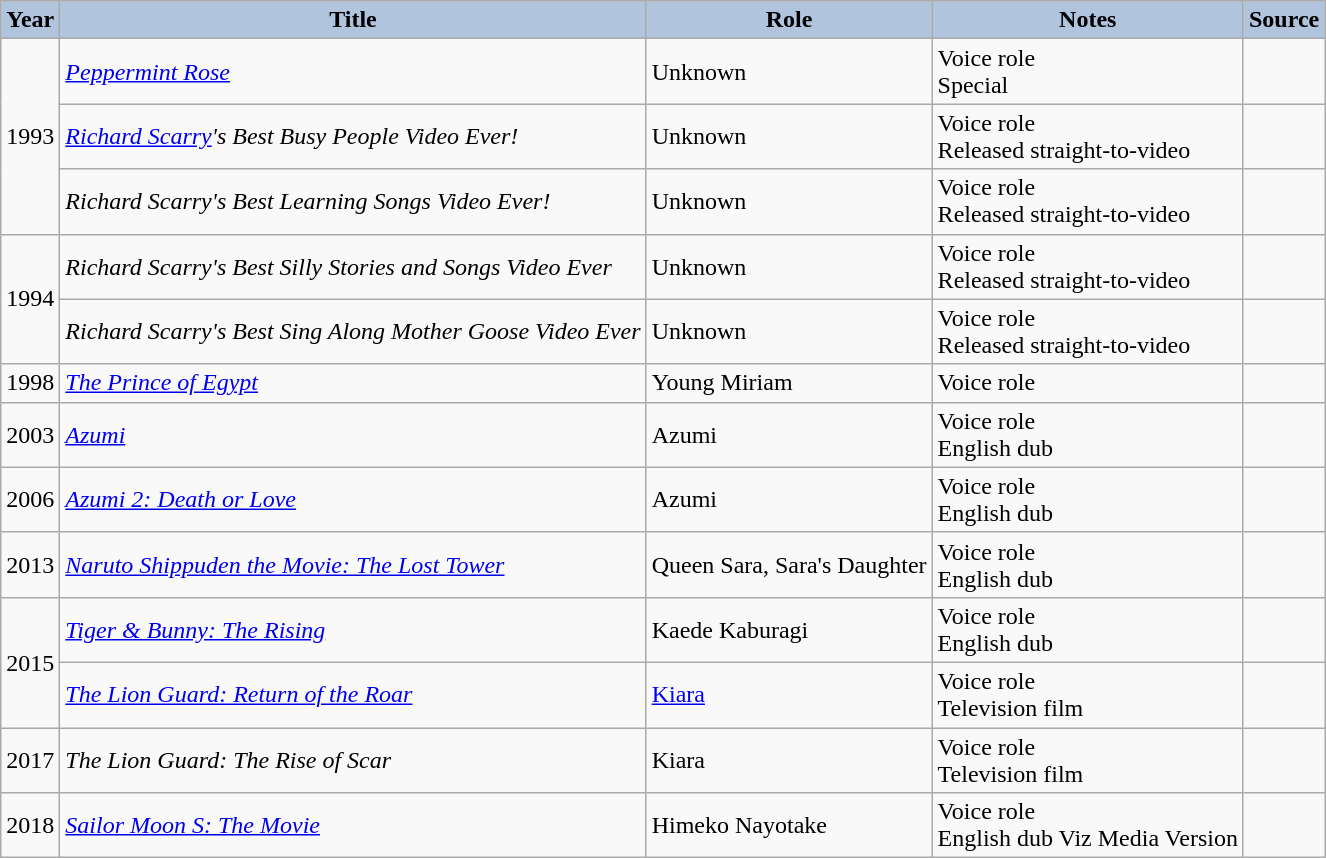<table class="wikitable sortable plainrowheaders" style="width=95%;  font-size: 100%;">
<tr style="background:#ccc; text-align:center;">
<th style="background:#b0c4de;">Year</th>
<th style="background:#b0c4de;">Title</th>
<th style="background:#b0c4de;">Role</th>
<th style="background:#b0c4de;" class="unsortable">Notes</th>
<th style="background:#b0c4de;" class="unsortable">Source</th>
</tr>
<tr>
<td rowspan=3>1993</td>
<td><em><a href='#'>Peppermint Rose</a></em></td>
<td>Unknown</td>
<td>Voice role<br>Special</td>
<td></td>
</tr>
<tr>
<td><em><a href='#'>Richard Scarry</a>'s Best Busy People Video Ever!</em></td>
<td>Unknown</td>
<td>Voice role<br>Released straight-to-video</td>
<td></td>
</tr>
<tr>
<td><em>Richard Scarry's Best Learning Songs Video Ever!</em></td>
<td>Unknown</td>
<td>Voice role<br>Released straight-to-video</td>
<td></td>
</tr>
<tr>
<td rowspan=2>1994</td>
<td><em>Richard Scarry's Best Silly Stories and Songs Video Ever</em></td>
<td>Unknown</td>
<td>Voice role<br>Released straight-to-video</td>
<td></td>
</tr>
<tr>
<td><em>Richard Scarry's Best Sing Along Mother Goose Video Ever</em></td>
<td>Unknown</td>
<td>Voice role<br>Released straight-to-video</td>
<td></td>
</tr>
<tr>
<td>1998</td>
<td><em><a href='#'>The Prince of Egypt</a></em></td>
<td>Young Miriam</td>
<td>Voice role</td>
<td></td>
</tr>
<tr>
<td>2003</td>
<td><em><a href='#'>Azumi</a></em></td>
<td>Azumi</td>
<td>Voice role<br>English dub</td>
<td></td>
</tr>
<tr>
<td>2006</td>
<td><em><a href='#'>Azumi 2: Death or Love</a></em></td>
<td>Azumi</td>
<td>Voice role<br>English dub</td>
<td></td>
</tr>
<tr>
<td>2013</td>
<td><em><a href='#'>Naruto Shippuden the Movie: The Lost Tower</a></em></td>
<td>Queen Sara, Sara's Daughter</td>
<td>Voice role<br>English dub</td>
<td></td>
</tr>
<tr>
<td rowspan=2>2015</td>
<td><em><a href='#'>Tiger & Bunny: The Rising</a></em></td>
<td>Kaede Kaburagi</td>
<td>Voice role<br>English dub</td>
<td></td>
</tr>
<tr>
<td><em><a href='#'>The Lion Guard: Return of the Roar</a></em></td>
<td><a href='#'>Kiara</a></td>
<td>Voice role<br>Television film</td>
<td></td>
</tr>
<tr>
<td>2017</td>
<td><em>The Lion Guard: The Rise of Scar</em></td>
<td>Kiara</td>
<td>Voice role<br>Television film</td>
<td></td>
</tr>
<tr>
<td>2018</td>
<td><em><a href='#'>Sailor Moon S: The Movie</a></em></td>
<td>Himeko Nayotake</td>
<td>Voice role<br>English dub Viz Media Version</td>
<td></td>
</tr>
</table>
